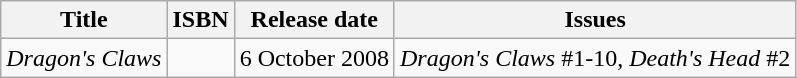<table class="wikitable">
<tr>
<th>Title</th>
<th>ISBN</th>
<th>Release date</th>
<th>Issues</th>
</tr>
<tr>
<td><em>Dragon's Claws</em></td>
<td></td>
<td>6 October 2008</td>
<td><em>Dragon's Claws</em> #1-10, <em>Death's Head</em> #2</td>
</tr>
</table>
